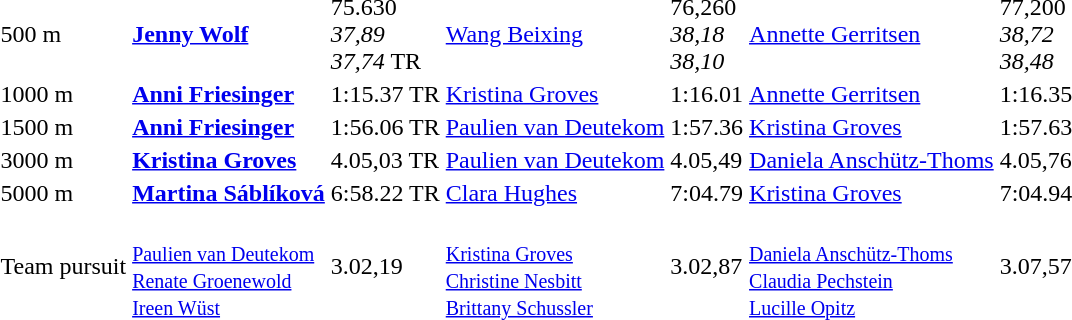<table>
<tr>
<td>500 m<br></td>
<td><strong><a href='#'>Jenny Wolf</a></strong><br><small></small></td>
<td>75.630<br><em>37,89<br>37,74</em> TR</td>
<td><a href='#'>Wang Beixing</a><br><small></small></td>
<td>76,260<br><em>38,18<br>38,10</em></td>
<td><a href='#'>Annette Gerritsen</a><br><small></small></td>
<td>77,200<br><em>38,72<br>38,48</em></td>
</tr>
<tr>
<td>1000 m<br></td>
<td><strong><a href='#'>Anni Friesinger</a></strong><br><small></small></td>
<td>1:15.37 TR</td>
<td><a href='#'>Kristina Groves</a><br><small></small></td>
<td>1:16.01</td>
<td><a href='#'>Annette Gerritsen</a><br><small></small></td>
<td>1:16.35</td>
</tr>
<tr>
<td>1500 m<br></td>
<td><strong><a href='#'>Anni Friesinger</a></strong><br><small></small></td>
<td>1:56.06 TR</td>
<td><a href='#'>Paulien van Deutekom</a><br><small></small></td>
<td>1:57.36</td>
<td><a href='#'>Kristina Groves</a><br><small></small></td>
<td>1:57.63</td>
</tr>
<tr>
<td>3000 m<br></td>
<td><strong><a href='#'>Kristina Groves</a></strong><br><small></small></td>
<td>4.05,03 TR</td>
<td><a href='#'>Paulien van Deutekom</a><br><small></small></td>
<td>4.05,49</td>
<td><a href='#'>Daniela Anschütz-Thoms</a><br><small></small></td>
<td>4.05,76</td>
</tr>
<tr>
<td>5000 m<br></td>
<td><strong><a href='#'>Martina Sáblíková</a></strong><br><small></small></td>
<td>6:58.22 TR</td>
<td><a href='#'>Clara Hughes</a><br><small></small></td>
<td>7:04.79</td>
<td><a href='#'>Kristina Groves</a><br><small></small></td>
<td>7:04.94</td>
</tr>
<tr>
<td>Team pursuit<br></td>
<td><strong></strong><br><small><a href='#'>Paulien van Deutekom</a><br><a href='#'>Renate Groenewold</a><br><a href='#'>Ireen Wüst</a></small></td>
<td>3.02,19</td>
<td><strong></strong><br><small><a href='#'>Kristina Groves</a><br><a href='#'>Christine Nesbitt</a><br><a href='#'>Brittany Schussler</a></small></td>
<td>3.02,87</td>
<td><strong></strong><br><small><a href='#'>Daniela Anschütz-Thoms</a><br><a href='#'>Claudia Pechstein</a><br><a href='#'>Lucille Opitz</a></small></td>
<td>3.07,57</td>
</tr>
</table>
